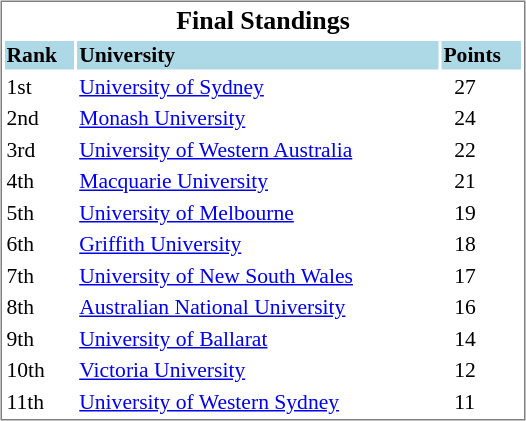<table>
<tr>
<td valign="top"><br><table cellpadding="10">
<tr style="text-align:left; vertical-align:top;">
<td></td>
<td><br><table cellpadding="1"  style="width:350px; font-size:90%; border:1px solid gray;">
<tr style="text-align:center; font-size:larger;">
<td colspan=3><strong>Final Standings</strong></td>
</tr>
<tr style="background:lightblue;">
<td><strong>Rank</strong></td>
<td><strong>University</strong></td>
<td><strong>Points</strong></td>
</tr>
<tr>
<td>1st</td>
<td><a href='#'>University of Sydney</a></td>
<td>  27</td>
</tr>
<tr>
<td>2nd</td>
<td><a href='#'>Monash University</a></td>
<td>  24</td>
</tr>
<tr>
<td>3rd</td>
<td><a href='#'>University of Western Australia</a></td>
<td>  22</td>
</tr>
<tr>
<td>4th</td>
<td><a href='#'>Macquarie University</a></td>
<td>  21</td>
</tr>
<tr>
<td>5th</td>
<td><a href='#'>University of Melbourne</a></td>
<td>  19</td>
</tr>
<tr>
<td>6th</td>
<td><a href='#'>Griffith University</a></td>
<td>  18</td>
</tr>
<tr>
<td>7th</td>
<td><a href='#'>University of New South Wales</a></td>
<td>  17</td>
</tr>
<tr>
<td>8th</td>
<td><a href='#'>Australian National University</a></td>
<td>  16</td>
</tr>
<tr>
<td>9th</td>
<td><a href='#'>University of Ballarat</a></td>
<td>  14</td>
</tr>
<tr>
<td>10th</td>
<td><a href='#'>Victoria University</a></td>
<td>  12</td>
</tr>
<tr>
<td>11th</td>
<td><a href='#'>University of Western Sydney</a></td>
<td>  11</td>
</tr>
</table>
</td>
</tr>
</table>
</td>
</tr>
</table>
